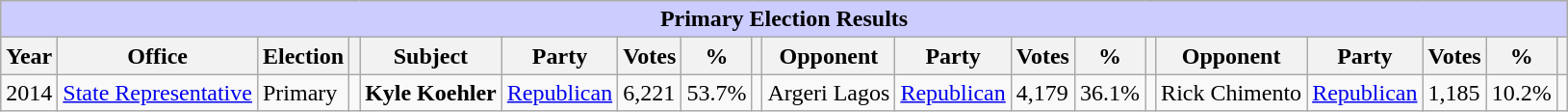<table class="wikitable collapsible">
<tr bgcolor="#cccccc">
<th colspan="24" style="background: #ccccff;">Primary Election Results</th>
</tr>
<tr>
<th><strong>Year</strong></th>
<th><strong>Office</strong></th>
<th><strong>Election</strong></th>
<th></th>
<th><strong>Subject</strong></th>
<th><strong>Party</strong></th>
<th><strong>Votes</strong></th>
<th><strong>%</strong></th>
<th></th>
<th><strong>Opponent</strong></th>
<th><strong>Party</strong></th>
<th><strong>Votes</strong></th>
<th><strong>%</strong></th>
<th></th>
<th><strong>Opponent</strong></th>
<th><strong>Party</strong></th>
<th><strong>Votes</strong></th>
<th><strong>%</strong></th>
<th></th>
</tr>
<tr>
<td>2014</td>
<td><a href='#'>State Representative</a></td>
<td>Primary</td>
<td></td>
<td><strong>Kyle Koehler</strong></td>
<td><a href='#'>Republican</a></td>
<td>6,221</td>
<td>53.7%</td>
<td></td>
<td>Argeri Lagos</td>
<td><a href='#'>Republican</a></td>
<td>4,179</td>
<td>36.1%</td>
<td></td>
<td>Rick Chimento</td>
<td><a href='#'>Republican</a></td>
<td>1,185</td>
<td>10.2%</td>
<td></td>
</tr>
</table>
